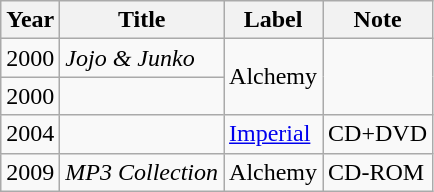<table class="wikitable">
<tr>
<th>Year</th>
<th>Title</th>
<th>Label</th>
<th>Note</th>
</tr>
<tr>
<td>2000</td>
<td><em>Jojo & Junko</em></td>
<td rowspan=2>Alchemy</td>
</tr>
<tr>
<td>2000</td>
<td></td>
</tr>
<tr>
<td>2004</td>
<td></td>
<td><a href='#'>Imperial</a></td>
<td>CD+DVD</td>
</tr>
<tr>
<td>2009</td>
<td><em>MP3 Collection</em></td>
<td>Alchemy</td>
<td>CD-ROM</td>
</tr>
</table>
